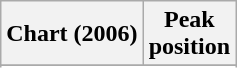<table class="wikitable sortable plainrowheaders" style="text-align:center">
<tr>
<th scope="col">Chart (2006)</th>
<th scope="col">Peak<br>position</th>
</tr>
<tr>
</tr>
<tr>
</tr>
<tr>
</tr>
</table>
